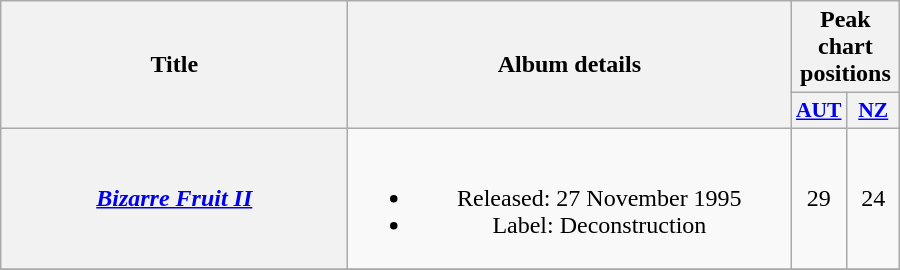<table class="wikitable plainrowheaders" style="text-align:center;">
<tr>
<th scope="col" rowspan="2" style="width:14em;">Title</th>
<th scope="col" rowspan="2" style="width:18em;">Album details</th>
<th scope="col" colspan="10">Peak chart positions</th>
</tr>
<tr>
<th style="width:2em;font-size:90%;"><a href='#'>AUT</a><br></th>
<th style="width:2em;font-size:90%;"><a href='#'>NZ</a><br></th>
</tr>
<tr>
<th scope="row"><em><a href='#'>Bizarre Fruit II</a></em></th>
<td><br><ul><li>Released: 27 November 1995</li><li>Label: Deconstruction </li></ul></td>
<td>29</td>
<td>24</td>
</tr>
<tr>
</tr>
</table>
